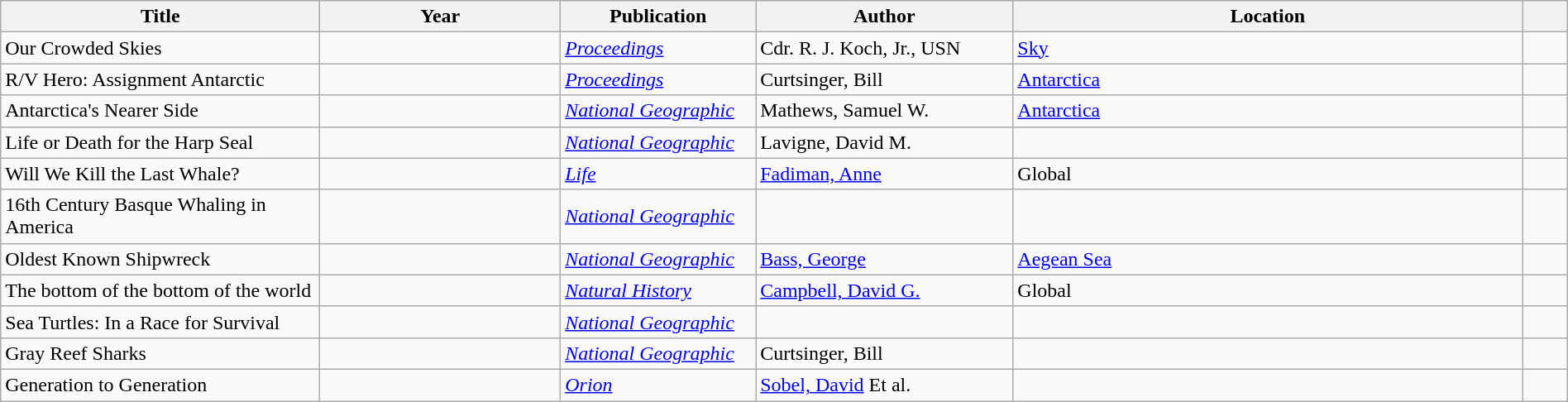<table class="wikitable sortable" style="width:100%">
<tr>
<th scope="col" width=250>Title</th>
<th scope="col">Year</th>
<th scope="col" width=150>Publication</th>
<th scope="col" width=200>Author</th>
<th scope="col">Location</th>
<th scope="col"></th>
</tr>
<tr>
<td scope="row">Our Crowded Skies</td>
<td></td>
<td><a href='#'><em>Proceedings</em></a></td>
<td>Cdr. R. J. Koch, Jr., USN</td>
<td><a href='#'>Sky</a></td>
<td></td>
</tr>
<tr>
<td scope="row">R/V Hero: Assignment Antarctic</td>
<td></td>
<td><a href='#'><em>Proceedings</em></a></td>
<td>Curtsinger, Bill</td>
<td><a href='#'>Antarctica</a></td>
<td></td>
</tr>
<tr>
<td scope="row">Antarctica's Nearer Side</td>
<td></td>
<td><em><a href='#'>National Geographic</a></em></td>
<td>Mathews, Samuel W.</td>
<td><a href='#'>Antarctica</a></td>
<td></td>
</tr>
<tr>
<td scope="row">Life or Death for the Harp Seal</td>
<td></td>
<td><em><a href='#'>National Geographic</a></em></td>
<td>Lavigne, David M.</td>
<td></td>
<td></td>
</tr>
<tr>
<td scope="row">Will We Kill the Last Whale?</td>
<td></td>
<td><a href='#'><em>Life</em></a></td>
<td><a href='#'>Fadiman, Anne</a></td>
<td>Global</td>
<td></td>
</tr>
<tr>
<td scope="row">16th Century Basque Whaling in America</td>
<td></td>
<td><em><a href='#'>National Geographic</a></em></td>
<td></td>
<td></td>
<td></td>
</tr>
<tr>
<td scope="row">Oldest Known Shipwreck</td>
<td></td>
<td><em><a href='#'>National Geographic</a></em></td>
<td><a href='#'>Bass, George</a></td>
<td><a href='#'>Aegean Sea</a></td>
<td></td>
</tr>
<tr>
<td scope="row">The bottom of the bottom of the world</td>
<td></td>
<td><a href='#'><em>Natural History</em></a></td>
<td><a href='#'>Campbell, David G.</a></td>
<td>Global</td>
<td></td>
</tr>
<tr>
<td scope="row">Sea Turtles: In a Race for Survival</td>
<td></td>
<td><em><a href='#'>National Geographic</a></em></td>
<td></td>
<td></td>
<td></td>
</tr>
<tr>
<td scope="row">Gray Reef Sharks</td>
<td></td>
<td><em><a href='#'>National Geographic</a></em></td>
<td>Curtsinger, Bill</td>
<td></td>
<td></td>
</tr>
<tr>
<td scope="row">Generation to Generation</td>
<td></td>
<td><a href='#'><em>Orion</em></a></td>
<td><a href='#'>Sobel, David</a> Et al.</td>
<td></td>
<td></td>
</tr>
</table>
